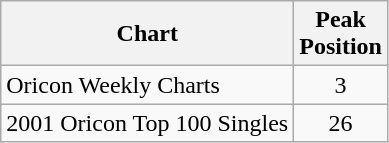<table class="wikitable">
<tr>
<th>Chart</th>
<th>Peak<br>Position</th>
</tr>
<tr>
<td>Oricon Weekly Charts</td>
<td align="center">3</td>
</tr>
<tr>
<td>2001 Oricon Top 100 Singles</td>
<td align="center">26</td>
</tr>
</table>
